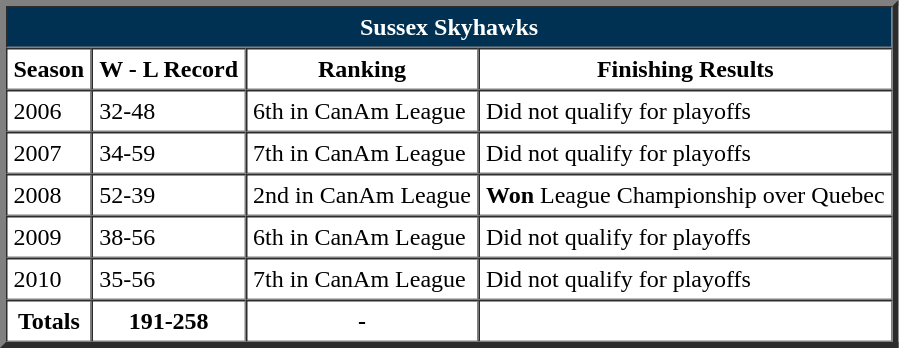<table style="float:left;"  border="4" cellspacing="0" cellpadding="4">
<tr>
<th colspan="5"  style="text-align:center; background:#003153; color:white;">Sussex Skyhawks</th>
</tr>
<tr>
<th style="text-align:center;">Season</th>
<th style="text-align:center;">W - L Record</th>
<th style="text-align:center;">Ranking</th>
<th style="text-align:center;">Finishing Results</th>
</tr>
<tr>
<td>2006</td>
<td>32-48</td>
<td>6th in CanAm League</td>
<td>Did not qualify for playoffs</td>
</tr>
<tr>
<td>2007</td>
<td>34-59</td>
<td>7th in CanAm League</td>
<td>Did not qualify for playoffs</td>
</tr>
<tr>
<td>2008</td>
<td>52-39</td>
<td>2nd in CanAm League</td>
<td><strong>Won</strong> League Championship over Quebec</td>
</tr>
<tr>
<td>2009</td>
<td>38-56</td>
<td>6th in CanAm League</td>
<td>Did not qualify for playoffs</td>
</tr>
<tr>
<td>2010</td>
<td>35-56</td>
<td>7th in CanAm League</td>
<td>Did not qualify for playoffs</td>
</tr>
<tr>
<th>Totals</th>
<th>191-258</th>
<th>-</th>
<th></th>
</tr>
</table>
